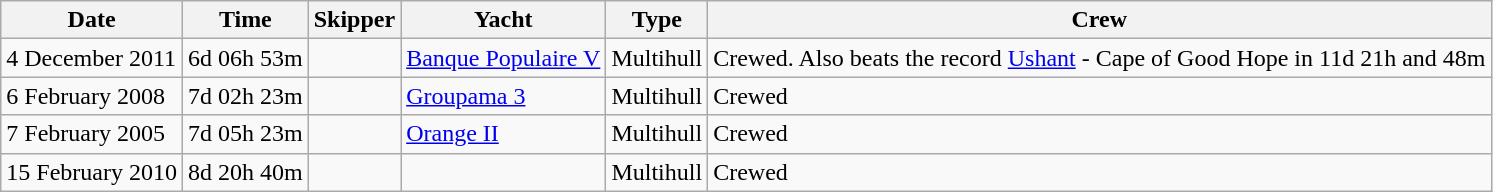<table class="wikitable sortable">
<tr>
<th>Date</th>
<th>Time</th>
<th>Skipper</th>
<th>Yacht</th>
<th>Type</th>
<th>Crew</th>
</tr>
<tr>
<td>4 December 2011</td>
<td>6d 06h 53m</td>
<td></td>
<td><a href='#'>Banque Populaire V</a></td>
<td>Multihull</td>
<td>Crewed. Also beats the record <a href='#'>Ushant</a> - Cape of Good Hope in 11d 21h and 48m</td>
</tr>
<tr>
<td>6 February 2008</td>
<td>7d 02h 23m</td>
<td></td>
<td><a href='#'>Groupama 3</a></td>
<td>Multihull</td>
<td>Crewed</td>
</tr>
<tr>
<td>7 February 2005</td>
<td>7d 05h 23m</td>
<td></td>
<td><a href='#'>Orange II</a></td>
<td>Multihull</td>
<td>Crewed</td>
</tr>
<tr>
<td>15 February 2010</td>
<td>8d 20h 40m</td>
<td></td>
<td></td>
<td>Multihull</td>
<td>Crewed</td>
</tr>
</table>
